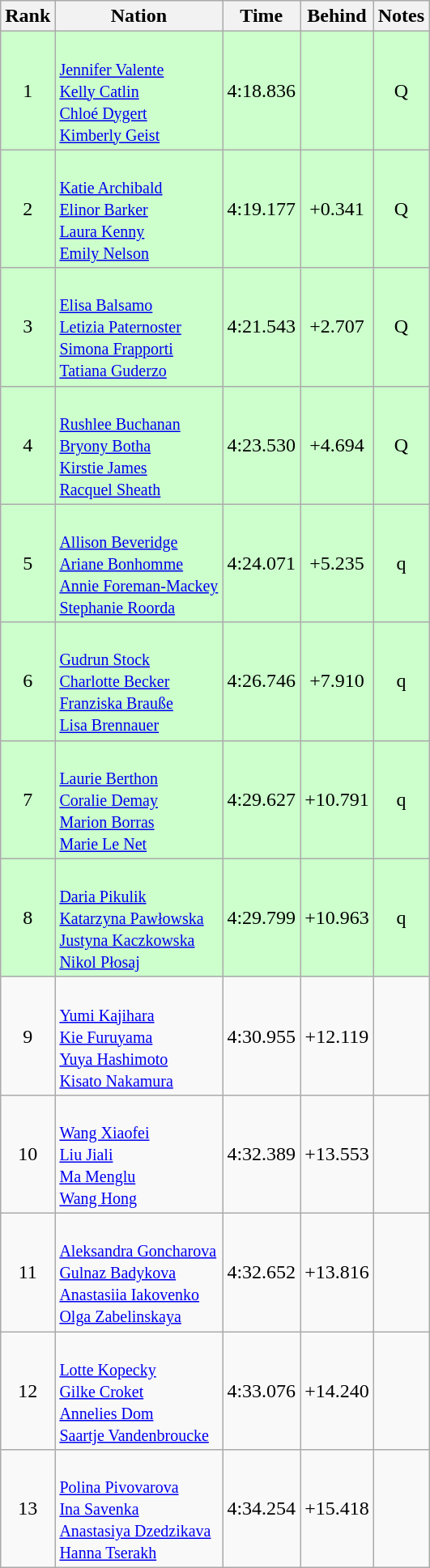<table class="wikitable sortable" style="text-align:center">
<tr>
<th>Rank</th>
<th>Nation</th>
<th>Time</th>
<th>Behind</th>
<th>Notes</th>
</tr>
<tr bgcolor=ccffcc>
<td>1</td>
<td align=left><br><small><a href='#'>Jennifer Valente</a><br><a href='#'>Kelly Catlin</a><br><a href='#'>Chloé Dygert</a><br><a href='#'>Kimberly Geist</a> </small></td>
<td>4:18.836</td>
<td></td>
<td>Q</td>
</tr>
<tr bgcolor=ccffcc>
<td>2</td>
<td align=left><br><small><a href='#'>Katie Archibald</a><br><a href='#'>Elinor Barker</a><br><a href='#'>Laura Kenny</a><br><a href='#'>Emily Nelson</a></small></td>
<td>4:19.177</td>
<td>+0.341</td>
<td>Q</td>
</tr>
<tr bgcolor=ccffcc>
<td>3</td>
<td align=left><br><small><a href='#'>Elisa Balsamo</a><br><a href='#'>Letizia Paternoster</a><br><a href='#'>Simona Frapporti</a><br><a href='#'>Tatiana Guderzo</a></small></td>
<td>4:21.543</td>
<td>+2.707</td>
<td>Q</td>
</tr>
<tr bgcolor=ccffcc>
<td>4</td>
<td align=left><br><small><a href='#'>Rushlee Buchanan</a><br><a href='#'>Bryony Botha</a><br><a href='#'>Kirstie James</a><br><a href='#'>Racquel Sheath</a></small></td>
<td>4:23.530</td>
<td>+4.694</td>
<td>Q</td>
</tr>
<tr bgcolor=ccffcc>
<td>5</td>
<td align=left><br><small><a href='#'>Allison Beveridge</a><br><a href='#'>Ariane Bonhomme</a><br><a href='#'>Annie Foreman-Mackey</a><br><a href='#'>Stephanie Roorda</a></small></td>
<td>4:24.071</td>
<td>+5.235</td>
<td>q</td>
</tr>
<tr bgcolor=ccffcc>
<td>6</td>
<td align=left><br><small><a href='#'>Gudrun Stock</a><br><a href='#'>Charlotte Becker</a><br><a href='#'>Franziska Brauße</a><br><a href='#'>Lisa Brennauer</a></small></td>
<td>4:26.746</td>
<td>+7.910</td>
<td>q</td>
</tr>
<tr bgcolor=ccffcc>
<td>7</td>
<td align=left><br><small><a href='#'>Laurie Berthon</a><br><a href='#'>Coralie Demay</a><br><a href='#'>Marion Borras</a><br><a href='#'>Marie Le Net</a> </small></td>
<td>4:29.627</td>
<td>+10.791</td>
<td>q</td>
</tr>
<tr bgcolor=ccffcc>
<td>8</td>
<td align=left><br><small><a href='#'>Daria Pikulik</a><br><a href='#'>Katarzyna Pawłowska</a><br><a href='#'>Justyna Kaczkowska</a><br><a href='#'>Nikol Płosaj</a></small></td>
<td>4:29.799</td>
<td>+10.963</td>
<td>q</td>
</tr>
<tr>
<td>9</td>
<td align=left><br><small><a href='#'>Yumi Kajihara</a><br><a href='#'>Kie Furuyama</a><br><a href='#'>Yuya Hashimoto</a><br><a href='#'>Kisato Nakamura</a> </small></td>
<td>4:30.955</td>
<td>+12.119</td>
<td></td>
</tr>
<tr>
<td>10</td>
<td align=left><br><small><a href='#'>Wang Xiaofei</a><br><a href='#'>Liu Jiali</a><br><a href='#'>Ma Menglu</a><br><a href='#'>Wang Hong</a> </small></td>
<td>4:32.389</td>
<td>+13.553</td>
<td></td>
</tr>
<tr>
<td>11</td>
<td align=left><br><small><a href='#'>Aleksandra Goncharova</a><br><a href='#'>Gulnaz Badykova</a><br><a href='#'>Anastasiia Iakovenko</a><br><a href='#'>Olga Zabelinskaya</a> </small></td>
<td>4:32.652</td>
<td>+13.816</td>
<td></td>
</tr>
<tr>
<td>12</td>
<td align=left><br><small><a href='#'>Lotte Kopecky</a><br><a href='#'>Gilke Croket</a><br><a href='#'>Annelies Dom</a><br><a href='#'>Saartje Vandenbroucke</a></small></td>
<td>4:33.076</td>
<td>+14.240</td>
<td></td>
</tr>
<tr>
<td>13</td>
<td align=left><br><small><a href='#'>Polina Pivovarova</a><br><a href='#'>Ina Savenka</a><br><a href='#'>Anastasiya Dzedzikava</a><br><a href='#'>Hanna Tserakh</a></small></td>
<td>4:34.254</td>
<td>+15.418</td>
<td></td>
</tr>
</table>
